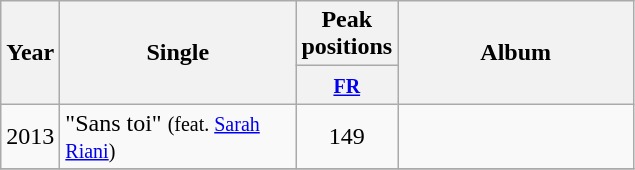<table class="wikitable">
<tr>
<th align="center" rowspan="2" width="10">Year</th>
<th align="center" rowspan="2" width="150">Single</th>
<th align="center" colspan="1" width="20">Peak positions</th>
<th align="center" rowspan="2" width="150">Album</th>
</tr>
<tr>
<th width="20"><small><a href='#'>FR</a><br></small></th>
</tr>
<tr>
<td>2013</td>
<td>"Sans toi" <small>(feat. <a href='#'>Sarah Riani</a>)</small></td>
<td style="text-align:center;">149</td>
<td style="text-align:center;"></td>
</tr>
<tr>
</tr>
</table>
